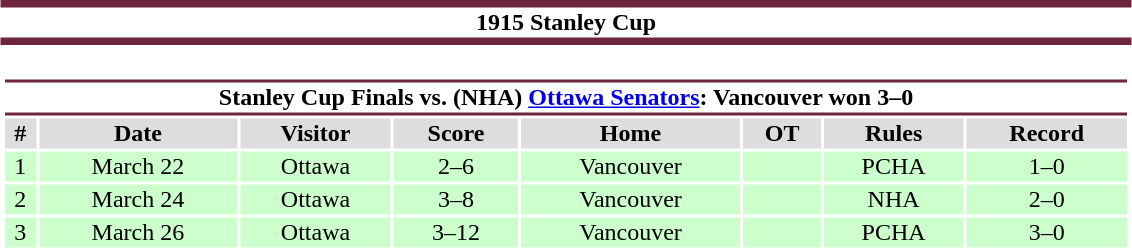<table class="toccolours" style="width:60%; clear:both; margin:1.5em auto; text-align:center;">
<tr>
<th colspan="8" style="background:#FFFFFF; border-top:#6F263D 5px solid; border-bottom:#6F263D 5px solid;">1915 Stanley Cup</th>
</tr>
<tr>
<td colspan="8"><br><table class="toccolours collapsible collapsed" style="width:100%;">
<tr>
<th colspan="8" style="background:#FFFFFF; border-top:#6F263D 2px solid; border-bottom:#6F263D 2px solid;">Stanley Cup Finals vs. (NHA) <a href='#'>Ottawa Senators</a>: Vancouver won 3–0</th>
</tr>
<tr style="background:#ddd;">
<th>#</th>
<th>Date</th>
<th>Visitor</th>
<th>Score</th>
<th>Home</th>
<th>OT</th>
<th>Rules</th>
<th>Record</th>
</tr>
<tr style="background:#cfc;">
<td>1</td>
<td>March 22</td>
<td>Ottawa</td>
<td>2–6</td>
<td>Vancouver</td>
<td></td>
<td>PCHA</td>
<td>1–0</td>
</tr>
<tr style="background:#cfc;">
<td>2</td>
<td>March 24</td>
<td>Ottawa</td>
<td>3–8</td>
<td>Vancouver</td>
<td></td>
<td>NHA</td>
<td>2–0</td>
</tr>
<tr style="background:#cfc;">
<td>3</td>
<td>March 26</td>
<td>Ottawa</td>
<td>3–12</td>
<td>Vancouver</td>
<td></td>
<td>PCHA</td>
<td>3–0</td>
</tr>
<tr style="background:#cfc;">
</tr>
</table>
</td>
</tr>
</table>
